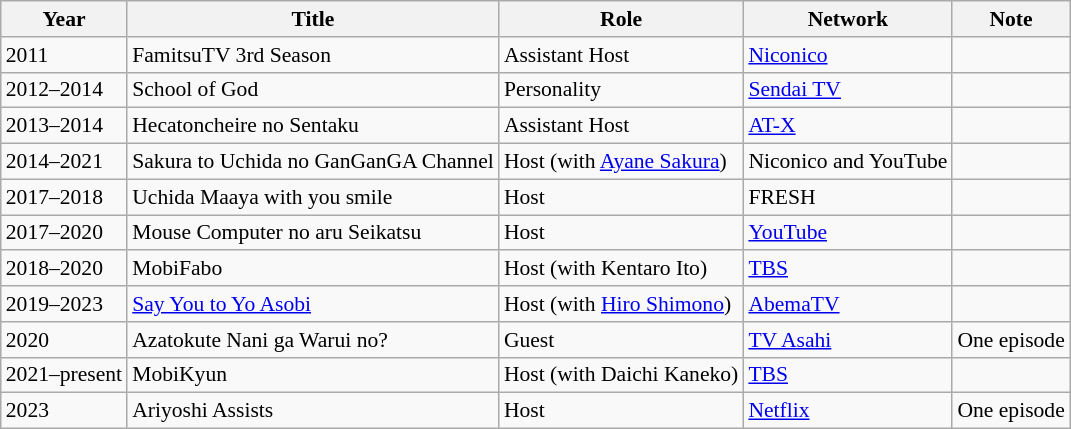<table class="wikitable" style="font-size: 90%;">
<tr>
<th>Year</th>
<th>Title</th>
<th>Role</th>
<th>Network</th>
<th>Note</th>
</tr>
<tr>
<td>2011</td>
<td>FamitsuTV 3rd Season</td>
<td>Assistant Host</td>
<td><a href='#'>Niconico</a></td>
<td></td>
</tr>
<tr>
<td>2012–2014</td>
<td>School of God</td>
<td>Personality</td>
<td><a href='#'>Sendai TV</a></td>
<td></td>
</tr>
<tr>
<td>2013–2014</td>
<td>Hecatoncheire no Sentaku</td>
<td>Assistant Host</td>
<td><a href='#'>AT-X</a></td>
<td></td>
</tr>
<tr>
<td>2014–2021</td>
<td>Sakura to Uchida no GanGanGA Channel</td>
<td>Host (with <a href='#'>Ayane Sakura</a>)</td>
<td>Niconico and YouTube</td>
<td></td>
</tr>
<tr>
<td>2017–2018</td>
<td>Uchida Maaya with you smile</td>
<td>Host</td>
<td>FRESH</td>
<td></td>
</tr>
<tr>
<td>2017–2020</td>
<td>Mouse Computer no aru Seikatsu</td>
<td>Host</td>
<td><a href='#'>YouTube</a></td>
<td></td>
</tr>
<tr>
<td>2018–2020</td>
<td>MobiFabo</td>
<td>Host (with Kentaro Ito)</td>
<td><a href='#'>TBS</a></td>
<td></td>
</tr>
<tr>
<td>2019–2023</td>
<td><a href='#'>Say You to Yo Asobi</a></td>
<td>Host (with <a href='#'>Hiro Shimono</a>)</td>
<td><a href='#'>AbemaTV</a></td>
<td></td>
</tr>
<tr>
<td>2020</td>
<td>Azatokute Nani ga Warui no?</td>
<td>Guest</td>
<td><a href='#'>TV Asahi</a></td>
<td>One episode</td>
</tr>
<tr>
<td>2021–present</td>
<td>MobiKyun</td>
<td>Host (with Daichi Kaneko)</td>
<td><a href='#'>TBS</a></td>
<td></td>
</tr>
<tr>
<td>2023</td>
<td>Ariyoshi Assists</td>
<td>Host</td>
<td><a href='#'>Netflix</a></td>
<td>One episode</td>
</tr>
</table>
